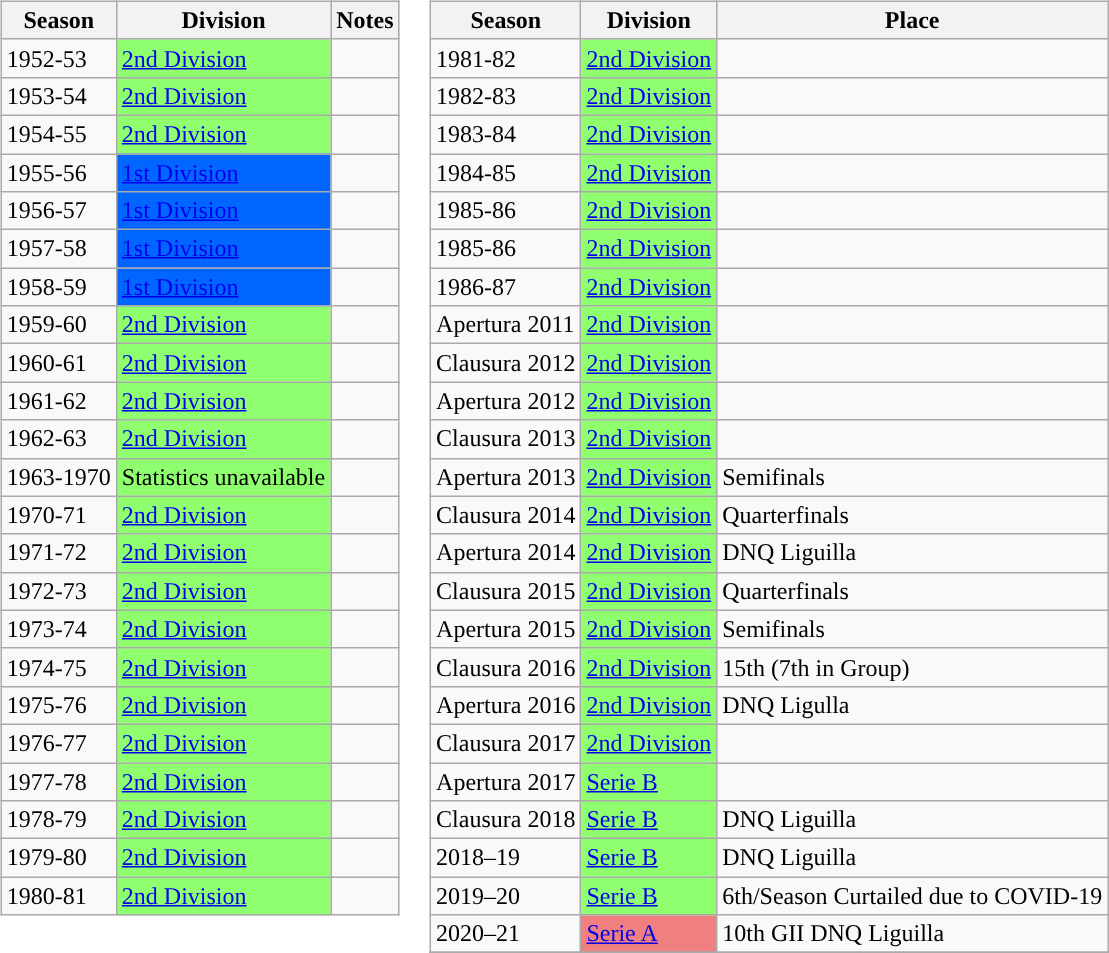<table>
<tr>
<td valign="top" width=0%><br><table class="wikitable">
<tr style="background:#f0f6fa;">
<th><strong>Season</strong></th>
<th><strong>Division</strong></th>
<th><strong>Notes</strong></th>
</tr>
<tr>
<td style="background:#">1952-53</td>
<td style="background:#8FFF6F;"><a href='#'>2nd Division</a></td>
<td style="background:#"></td>
</tr>
<tr>
<td style="background:#">1953-54</td>
<td style="background:#8FFF6F;"><a href='#'>2nd Division</a></td>
<td style="background:#"></td>
</tr>
<tr>
<td style="background:#">1954-55</td>
<td style="background:#8FFF6F;"><a href='#'>2nd Division</a></td>
<td style="background:#"></td>
</tr>
<tr>
<td style="background:#">1955-56</td>
<td style="background:#0066FF;"><a href='#'>1st Division</a></td>
<td style="background:#"></td>
</tr>
<tr>
<td style="background:#">1956-57</td>
<td style="background:#0066FF;"><a href='#'>1st Division</a></td>
<td style="background:#"></td>
</tr>
<tr>
<td style="background:#">1957-58</td>
<td style="background:#0066FF;"><a href='#'>1st Division</a></td>
<td style="background:#"></td>
</tr>
<tr>
<td style="background:#">1958-59</td>
<td style="background:#0066FF;"><a href='#'>1st Division</a></td>
<td style="background:#"></td>
</tr>
<tr>
<td style="background:#">1959-60</td>
<td style="background:#8FFF6F;"><a href='#'>2nd Division</a></td>
<td style="background:#"></td>
</tr>
<tr>
<td style="background:#">1960-61</td>
<td style="background:#8FFF6F;"><a href='#'>2nd Division</a></td>
<td style="background:#"></td>
</tr>
<tr>
<td style="background:#">1961-62</td>
<td style="background:#8FFF6F;"><a href='#'>2nd Division</a></td>
<td style="background:#"></td>
</tr>
<tr>
<td style="background:#">1962-63</td>
<td style="background:#8FFF6F;"><a href='#'>2nd Division</a></td>
<td style="background:#"></td>
</tr>
<tr>
<td style="background:#">1963-1970</td>
<td style="background:#8FFF6F;">Statistics unavailable</td>
<td style="background:#"></td>
</tr>
<tr>
<td style="background:#">1970-71</td>
<td style="background:#8FFF6F;"><a href='#'>2nd Division</a></td>
<td style="background:#"></td>
</tr>
<tr>
<td style="background:#">1971-72</td>
<td style="background:#8FFF6F;"><a href='#'>2nd Division</a></td>
<td style="background:#"></td>
</tr>
<tr>
<td style="background:#">1972-73</td>
<td style="background:#8FFF6F;"><a href='#'>2nd Division</a></td>
<td style="background:#"></td>
</tr>
<tr>
<td style="background:#">1973-74</td>
<td style="background:#8FFF6F;"><a href='#'>2nd Division</a></td>
<td style="background:#"></td>
</tr>
<tr>
<td style="background:#">1974-75</td>
<td style="background:#8FFF6F;"><a href='#'>2nd Division</a></td>
<td style="background:#"></td>
</tr>
<tr>
<td style="background:#">1975-76</td>
<td style="background:#8FFF6F;"><a href='#'>2nd Division</a></td>
<td style="background:#"></td>
</tr>
<tr>
<td style="background:#">1976-77</td>
<td style="background:#8FFF6F;"><a href='#'>2nd Division</a></td>
<td style="background:#"></td>
</tr>
<tr>
<td style="background:#">1977-78</td>
<td style="background:#8FFF6F;"><a href='#'>2nd Division</a></td>
<td style="background:#"></td>
</tr>
<tr>
<td style="background:#">1978-79</td>
<td style="background:#8FFF6F;"><a href='#'>2nd Division</a></td>
<td style="background:#"></td>
</tr>
<tr>
<td style="background:#">1979-80</td>
<td style="background:#8FFF6F;"><a href='#'>2nd Division</a></td>
<td style="background:#"></td>
</tr>
<tr>
<td style="background:#">1980-81</td>
<td style="background:#8FFF6F;"><a href='#'>2nd Division</a></td>
<td style="background:#"></td>
</tr>
</table>
</td>
<td valign="top" width=0%><br><table class="wikitable">
<tr style="background:#f0f6fa;">
<th><strong>Season</strong></th>
<th><strong>Division</strong></th>
<th><strong>Place</strong></th>
</tr>
<tr>
<td style="background:#">1981-82</td>
<td style="background:#8FFF6F;"><a href='#'>2nd Division</a></td>
<td style="background:#"></td>
</tr>
<tr>
<td style="background:#">1982-83</td>
<td style="background:#8FFF6F;"><a href='#'>2nd Division</a></td>
<td style="background:#"></td>
</tr>
<tr>
<td style="background:#">1983-84</td>
<td style="background:#8FFF6F;"><a href='#'>2nd Division</a></td>
<td style="background:#"></td>
</tr>
<tr>
<td style="background:#">1984-85</td>
<td style="background:#8FFF6F;"><a href='#'>2nd Division</a></td>
<td style="background:#"></td>
</tr>
<tr>
<td style="background:#">1985-86</td>
<td style="background:#8FFF6F;"><a href='#'>2nd Division</a></td>
<td style="background:#"></td>
</tr>
<tr>
<td style="background:#">1985-86</td>
<td style="background:#8FFF6F;"><a href='#'>2nd Division</a></td>
<td style="background:#"></td>
</tr>
<tr>
<td style="background:#">1986-87</td>
<td style="background:#8FFF6F;"><a href='#'>2nd Division</a></td>
<td style="background:#"></td>
</tr>
<tr>
<td style="background:#">Apertura 2011</td>
<td style="background:#8FFF6F;"><a href='#'>2nd Division</a></td>
<td style="background:#"></td>
</tr>
<tr>
<td style="background:#">Clausura 2012</td>
<td style="background:#8FFF6F;"><a href='#'>2nd Division</a></td>
<td style="background:#"></td>
</tr>
<tr>
<td style="background:#">Apertura 2012</td>
<td style="background:#8FFF6F;"><a href='#'>2nd Division</a></td>
<td style="background:#"></td>
</tr>
<tr>
<td style="background:#">Clausura 2013</td>
<td style="background:#8FFF6F;"><a href='#'>2nd Division</a></td>
<td style="background:#"></td>
</tr>
<tr>
<td style="background:#">Apertura 2013</td>
<td style="background:#8FFF6F;"><a href='#'>2nd Division</a></td>
<td style="background:#">Semifinals</td>
</tr>
<tr>
<td style="background:#">Clausura 2014</td>
<td style="background:#8FFF6F;"><a href='#'>2nd Division</a></td>
<td style="background:#">Quarterfinals</td>
</tr>
<tr>
<td style="background:#">Apertura 2014</td>
<td style="background:#8FFF6F;"><a href='#'>2nd Division</a></td>
<td style="background:#">DNQ Liguilla</td>
</tr>
<tr>
<td style="background:#">Clausura 2015</td>
<td style="background:#8FFF6F;"><a href='#'>2nd Division</a></td>
<td style="background:#">Quarterfinals</td>
</tr>
<tr>
<td style="background:#">Apertura 2015</td>
<td style="background:#8FFF6F;"><a href='#'>2nd Division</a></td>
<td style="background:#">Semifinals</td>
</tr>
<tr>
<td style="background:#">Clausura 2016</td>
<td style="background:#8FFF6F;"><a href='#'>2nd Division</a></td>
<td style="background:#">15th (7th in Group)</td>
</tr>
<tr>
<td style="background:#">Apertura 2016</td>
<td style="background:#8FFF6F;"><a href='#'>2nd Division</a></td>
<td style="background:#">DNQ Ligulla</td>
</tr>
<tr>
<td style="background:#">Clausura 2017</td>
<td style="background:#8FFF6F;"><a href='#'>2nd Division</a></td>
<td style="background:#"></td>
</tr>
<tr>
<td style="background:#">Apertura 2017</td>
<td style="background:#8FFF6F;"><a href='#'>Serie B</a></td>
<td style="background:#"></td>
</tr>
<tr>
<td style="background:#">Clausura 2018</td>
<td style="background:#8FFF6F;"><a href='#'>Serie B</a></td>
<td style="background:#">DNQ Liguilla</td>
</tr>
<tr>
<td style="background:#">2018–19</td>
<td style="background:#8FFF6F;"><a href='#'>Serie B</a></td>
<td style="background:#">DNQ Liguilla</td>
</tr>
<tr>
<td style="background:#">2019–20</td>
<td style="background:#8FFF6F;"><a href='#'>Serie B</a></td>
<td style="background:#">6th/Season Curtailed due to COVID-19</td>
</tr>
<tr>
<td style="background:#">2020–21</td>
<td style="background:#F08080;"><a href='#'>Serie A</a></td>
<td style="background:#">10th GII DNQ Liguilla</td>
</tr>
<tr>
</tr>
</table>
</td>
</tr>
</table>
